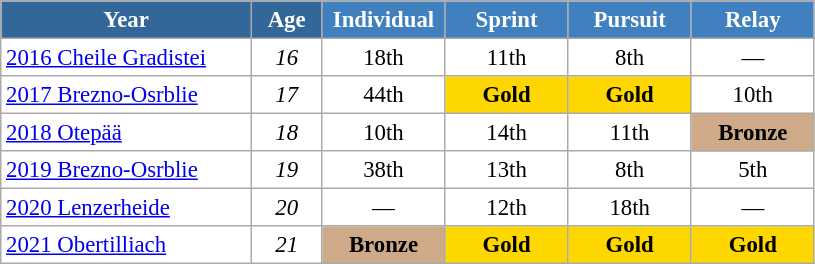<table class="wikitable" style="font-size:95%; text-align:center; border:grey solid 1px; border-collapse:collapse; background:#ffffff;">
<tr>
<th style="background-color:#369; color:white;    width:160px;">Year</th>
<th style="background-color:#369; color:white;    width:40px;">Age</th>
<th style="background-color:#4180be; color:white; width:75px;">Individual</th>
<th style="background-color:#4180be; color:white; width:75px;">Sprint</th>
<th style="background-color:#4180be; color:white; width:75px;">Pursuit</th>
<th style="background-color:#4180be; color:white; width:75px;">Relay</th>
</tr>
<tr>
<td align=left> <a href='#'>2016 Cheile Gradistei</a></td>
<td><em>16</em></td>
<td>18th</td>
<td>11th</td>
<td>8th</td>
<td>—</td>
</tr>
<tr>
<td align=left> <a href='#'>2017 Brezno-Osrblie</a></td>
<td><em>17</em></td>
<td>44th</td>
<td style="background:gold"><strong>Gold</strong></td>
<td style="background:gold"><strong>Gold</strong></td>
<td>10th</td>
</tr>
<tr>
<td align=left> <a href='#'>2018 Otepää</a></td>
<td><em>18</em></td>
<td>10th</td>
<td>14th</td>
<td>11th</td>
<td style="background:#cfaa88;"><strong>Bronze</strong></td>
</tr>
<tr>
<td align=left> <a href='#'>2019 Brezno-Osrblie</a></td>
<td><em>19</em></td>
<td>38th</td>
<td>13th</td>
<td>8th</td>
<td>5th</td>
</tr>
<tr>
<td align=left> <a href='#'>2020 Lenzerheide</a></td>
<td><em>20</em></td>
<td>—</td>
<td>12th</td>
<td>18th</td>
<td>—</td>
</tr>
<tr>
<td align=left> <a href='#'>2021 Obertilliach</a></td>
<td><em>21</em></td>
<td style="background:#cfaa88;"><strong>Bronze</strong></td>
<td style="background:gold"><strong>Gold</strong></td>
<td style="background:gold"><strong>Gold</strong></td>
<td style="background:gold"><strong>Gold</strong></td>
</tr>
</table>
